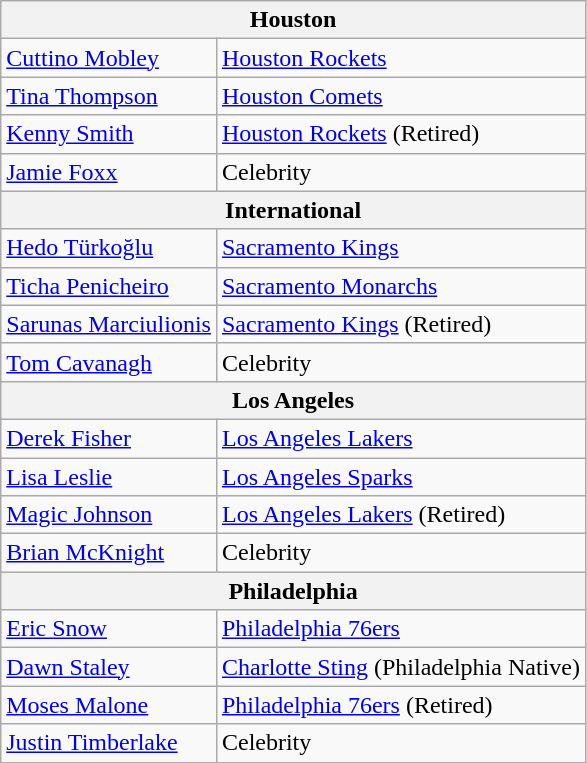<table class="wikitable">
<tr>
<th colspan="4">Houston</th>
</tr>
<tr>
<td><a href='#'>Cuttino Mobley</a></td>
<td><a href='#'>Houston Rockets</a></td>
</tr>
<tr>
<td><a href='#'>Tina Thompson</a></td>
<td><a href='#'>Houston Comets</a></td>
</tr>
<tr>
<td><a href='#'>Kenny Smith</a></td>
<td><a href='#'>Houston Rockets</a> (Retired)</td>
</tr>
<tr>
<td><a href='#'>Jamie Foxx</a></td>
<td>Celebrity</td>
</tr>
<tr>
<th colspan="4">International</th>
</tr>
<tr>
<td><a href='#'>Hedo Türkoğlu</a></td>
<td><a href='#'>Sacramento Kings</a></td>
</tr>
<tr>
<td><a href='#'>Ticha Penicheiro</a></td>
<td><a href='#'>Sacramento Monarchs</a></td>
</tr>
<tr>
<td><a href='#'>Sarunas Marciulionis</a></td>
<td><a href='#'>Sacramento Kings</a> (Retired)</td>
</tr>
<tr>
<td><a href='#'>Tom Cavanagh</a></td>
<td>Celebrity</td>
</tr>
<tr>
<th colspan="4">Los Angeles</th>
</tr>
<tr>
<td><a href='#'>Derek Fisher</a></td>
<td><a href='#'>Los Angeles Lakers</a></td>
</tr>
<tr>
<td><a href='#'>Lisa Leslie</a></td>
<td><a href='#'>Los Angeles Sparks</a></td>
</tr>
<tr>
<td><a href='#'>Magic Johnson</a></td>
<td><a href='#'>Los Angeles Lakers</a> (Retired)</td>
</tr>
<tr>
<td><a href='#'>Brian McKnight</a></td>
<td>Celebrity</td>
</tr>
<tr>
<th colspan="4">Philadelphia</th>
</tr>
<tr>
<td><a href='#'>Eric Snow</a></td>
<td><a href='#'>Philadelphia 76ers</a></td>
</tr>
<tr>
<td><a href='#'>Dawn Staley</a></td>
<td><a href='#'>Charlotte Sting</a> (Philadelphia Native)</td>
</tr>
<tr>
<td><a href='#'>Moses Malone</a></td>
<td><a href='#'>Philadelphia 76ers</a> (Retired)</td>
</tr>
<tr>
<td><a href='#'>Justin Timberlake</a></td>
<td>Celebrity</td>
</tr>
</table>
